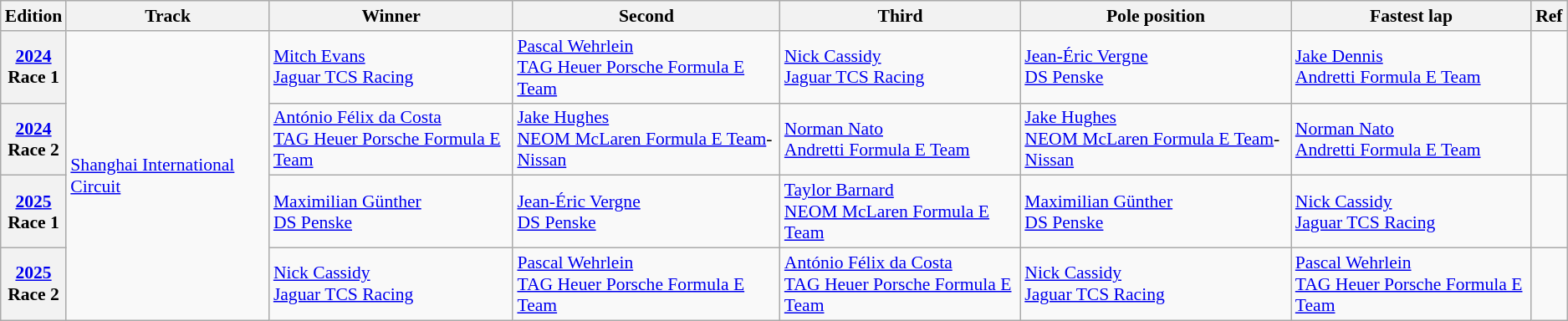<table Class = "wikitable" style = "font-size: 90%;">
<tr>
<th>Edition</th>
<th>Track</th>
<th>Winner</th>
<th>Second</th>
<th>Third</th>
<th>Pole position</th>
<th>Fastest lap</th>
<th>Ref</th>
</tr>
<tr>
<th><a href='#'>2024</a><br>Race 1</th>
<td rowspan=4><a href='#'>Shanghai International Circuit</a></td>
<td> <a href='#'>Mitch Evans</a><br><a href='#'>Jaguar TCS Racing</a></td>
<td> <a href='#'>Pascal Wehrlein</a><br><a href='#'>TAG Heuer Porsche Formula E Team</a></td>
<td> <a href='#'>Nick Cassidy</a><br><a href='#'>Jaguar TCS Racing</a></td>
<td> <a href='#'>Jean-Éric Vergne</a><br><a href='#'>DS Penske</a></td>
<td> <a href='#'>Jake Dennis</a><br><a href='#'>Andretti Formula E Team</a></td>
<td></td>
</tr>
<tr>
<th><a href='#'>2024</a><br>Race 2</th>
<td> <a href='#'>António Félix da Costa</a><br><a href='#'>TAG Heuer Porsche Formula E Team</a></td>
<td> <a href='#'>Jake Hughes</a><br><a href='#'>NEOM McLaren Formula E Team</a>-<a href='#'>Nissan</a></td>
<td> <a href='#'>Norman Nato</a><br><a href='#'>Andretti Formula E Team</a></td>
<td> <a href='#'>Jake Hughes</a><br><a href='#'>NEOM McLaren Formula E Team</a>-<a href='#'>Nissan</a></td>
<td> <a href='#'>Norman Nato</a><br><a href='#'>Andretti Formula E Team</a></td>
<td></td>
</tr>
<tr>
<th><a href='#'>2025</a><br>Race 1</th>
<td> <a href='#'>Maximilian Günther</a><br><a href='#'>DS Penske</a></td>
<td> <a href='#'>Jean-Éric Vergne</a><br><a href='#'>DS Penske</a></td>
<td> <a href='#'>Taylor Barnard</a><br><a href='#'>NEOM McLaren Formula E Team</a></td>
<td> <a href='#'>Maximilian Günther</a><br><a href='#'>DS Penske</a></td>
<td> <a href='#'>Nick Cassidy</a><br><a href='#'>Jaguar TCS Racing</a></td>
<td></td>
</tr>
<tr>
<th><a href='#'>2025</a><br>Race 2</th>
<td> <a href='#'>Nick Cassidy</a><br><a href='#'>Jaguar TCS Racing</a></td>
<td> <a href='#'>Pascal Wehrlein</a><br><a href='#'>TAG Heuer Porsche Formula E Team</a></td>
<td> <a href='#'>António Félix da Costa</a><br><a href='#'>TAG Heuer Porsche Formula E Team</a></td>
<td> <a href='#'>Nick Cassidy</a><br><a href='#'>Jaguar TCS Racing</a></td>
<td> <a href='#'>Pascal Wehrlein</a><br><a href='#'>TAG Heuer Porsche Formula E Team</a></td>
<td></td>
</tr>
</table>
